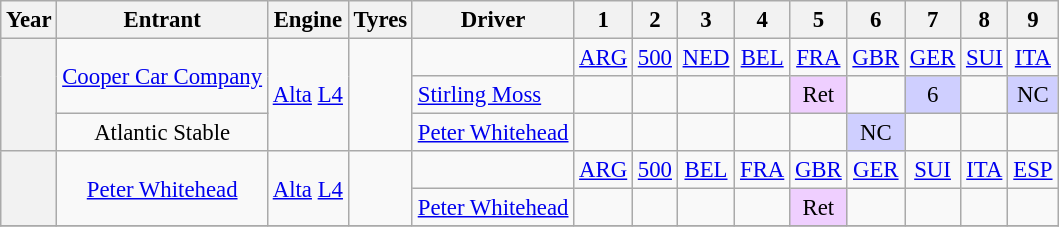<table class="wikitable" style="text-align:center; font-size:95%">
<tr>
<th>Year</th>
<th>Entrant</th>
<th>Engine</th>
<th>Tyres</th>
<th>Driver</th>
<th>1</th>
<th>2</th>
<th>3</th>
<th>4</th>
<th>5</th>
<th>6</th>
<th>7</th>
<th>8</th>
<th>9</th>
</tr>
<tr>
<th rowspan="3"></th>
<td rowspan="2"><a href='#'>Cooper Car Company</a></td>
<td rowspan="3"><a href='#'>Alta</a> <a href='#'>L4</a></td>
<td rowspan="3"></td>
<td></td>
<td><a href='#'>ARG</a></td>
<td><a href='#'>500</a></td>
<td><a href='#'>NED</a></td>
<td><a href='#'>BEL</a></td>
<td><a href='#'>FRA</a></td>
<td><a href='#'>GBR</a></td>
<td><a href='#'>GER</a></td>
<td><a href='#'>SUI</a></td>
<td><a href='#'>ITA</a></td>
</tr>
<tr>
<td align="left"><a href='#'>Stirling Moss</a></td>
<td></td>
<td></td>
<td></td>
<td></td>
<td style="background-color:#EFCFFF">Ret</td>
<td></td>
<td style="background-color:#CFCFFF">6</td>
<td></td>
<td style="background-color:#CFCFFF">NC</td>
</tr>
<tr>
<td>Atlantic Stable</td>
<td align="left"><a href='#'>Peter Whitehead</a></td>
<td></td>
<td></td>
<td></td>
<td></td>
<td></td>
<td style="background-color:#CFCFFF">NC</td>
<td></td>
<td></td>
<td></td>
</tr>
<tr>
<th rowspan="2"></th>
<td rowspan="2"><a href='#'>Peter Whitehead</a></td>
<td rowspan="2"><a href='#'>Alta</a> <a href='#'>L4</a></td>
<td rowspan="2"></td>
<td></td>
<td><a href='#'>ARG</a></td>
<td><a href='#'>500</a></td>
<td><a href='#'>BEL</a></td>
<td><a href='#'>FRA</a></td>
<td><a href='#'>GBR</a></td>
<td><a href='#'>GER</a></td>
<td><a href='#'>SUI</a></td>
<td><a href='#'>ITA</a></td>
<td><a href='#'>ESP</a></td>
</tr>
<tr>
<td align="left"><a href='#'>Peter Whitehead</a></td>
<td></td>
<td></td>
<td></td>
<td></td>
<td style="background-color:#EFCFFF">Ret</td>
<td></td>
<td></td>
<td></td>
<td></td>
</tr>
<tr>
</tr>
</table>
